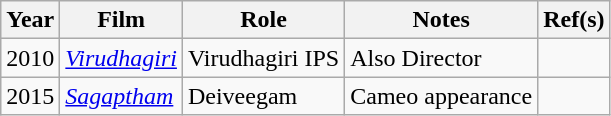<table class="wikitable">
<tr align="center">
<th>Year</th>
<th>Film</th>
<th>Role</th>
<th>Notes</th>
<th>Ref(s)</th>
</tr>
<tr>
<td>2010</td>
<td><em><a href='#'>Virudhagiri</a></em></td>
<td>Virudhagiri IPS</td>
<td>Also Director</td>
<td></td>
</tr>
<tr>
<td>2015</td>
<td><em><a href='#'>Sagaptham</a></em></td>
<td>Deiveegam</td>
<td>Cameo appearance</td>
<td></td>
</tr>
</table>
